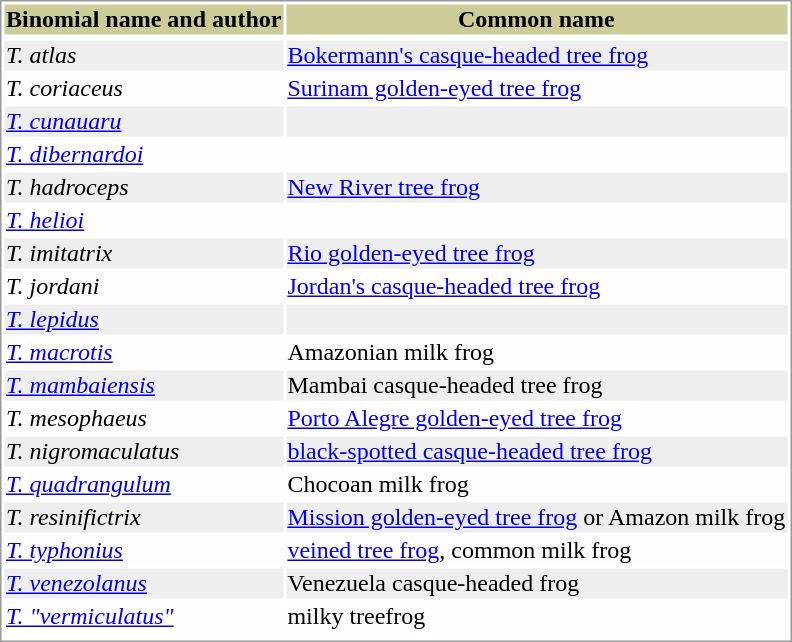<table style="text-align:left; border:1px solid #999999; ">
<tr style="background:#CCCC99; text-align: center; ">
<th>Binomial name and author</th>
<th>Common name</th>
</tr>
<tr>
</tr>
<tr style="background:#EEEEEE;">
<td><em>T. atlas</em> </td>
<td><a href='#'>Bokermann's casque-headed tree frog</a></td>
</tr>
<tr style="background:#FFFDFF;">
<td><em>T. coriaceus</em> </td>
<td><a href='#'>Surinam golden-eyed tree frog</a></td>
</tr>
<tr style="background:#EEEEEE;">
<td><em><a href='#'>T. cunauaru</a></em> </td>
<td></td>
</tr>
<tr style="background:#FFFDFF;">
<td><em><a href='#'>T. dibernardoi</a></em> </td>
<td></td>
</tr>
<tr style="background:#EEEEEE;">
<td><em>T. hadroceps</em> </td>
<td><a href='#'>New River tree frog</a></td>
</tr>
<tr style="background:#FFFDFF;">
<td><em><a href='#'>T. helioi</a></em> </td>
<td></td>
</tr>
<tr style="background:#EEEEEE;">
<td><em>T. imitatrix</em> </td>
<td><a href='#'>Rio golden-eyed tree frog</a></td>
</tr>
<tr style="background:#FFFDFF;">
<td><em>T. jordani</em> </td>
<td><a href='#'>Jordan's casque-headed tree frog</a></td>
</tr>
<tr style="background:#EEEEEE;">
<td><em><a href='#'>T. lepidus</a></em> </td>
<td></td>
</tr>
<tr style="background:#FFFDFF;">
<td><em><a href='#'>T. macrotis</a></em> </td>
<td>Amazonian milk frog</td>
</tr>
<tr style="background:#EEEEEE;">
<td><em><a href='#'>T. mambaiensis</a></em> </td>
<td>Mambai casque-headed tree frog</td>
</tr>
<tr style="background:#FFFDFF;">
<td><em>T. mesophaeus</em> </td>
<td><a href='#'>Porto Alegre golden-eyed tree frog</a></td>
</tr>
<tr style="background:#EEEEEE;">
<td><em>T. nigromaculatus</em> </td>
<td><a href='#'>black-spotted casque-headed tree frog</a></td>
</tr>
<tr style="background:#FFFDFF;">
<td><em><a href='#'>T. quadrangulum</a></em> </td>
<td>Chocoan milk frog</td>
</tr>
<tr style="background:#EEEEEE;">
<td><em>T. resinifictrix</em> </td>
<td><a href='#'>Mission golden-eyed tree frog</a> or Amazon milk frog</td>
</tr>
<tr style="background:#FFFDFF;">
<td><em><a href='#'>T. typhonius</a></em> </td>
<td><a href='#'>veined tree frog</a>, common milk frog</td>
</tr>
<tr style="background:#EEEEEE;">
<td><em><a href='#'>T. venezolanus</a></em> </td>
<td>Venezuela casque-headed frog</td>
</tr>
<tr style="background:#FFFDFF;">
<td><em><a href='#'>T. "vermiculatus"</a></em> </td>
<td>milky treefrog</td>
</tr>
<tr style="background:#EEEEEE;">
</tr>
<tr>
</tr>
</table>
